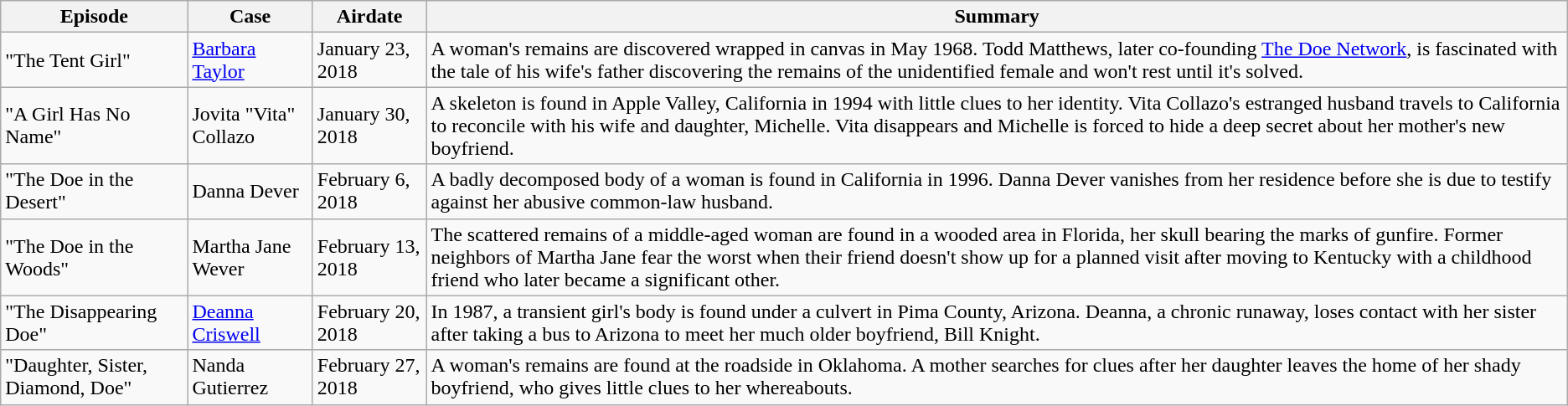<table class="wikitable">
<tr>
<th>Episode</th>
<th>Case</th>
<th>Airdate</th>
<th>Summary</th>
</tr>
<tr>
<td>"The Tent Girl"</td>
<td><a href='#'>Barbara Taylor</a></td>
<td>January 23, 2018</td>
<td>A woman's remains are discovered wrapped in canvas in May 1968. Todd Matthews, later co-founding <a href='#'>The Doe Network</a>, is fascinated with the tale of his wife's father discovering the remains of the unidentified female and won't rest until it's solved.</td>
</tr>
<tr>
<td>"A Girl Has No Name"</td>
<td>Jovita "Vita" Collazo</td>
<td>January 30, 2018</td>
<td>A skeleton is found in Apple Valley, California in 1994 with little clues to her identity.  Vita Collazo's estranged husband travels to California to reconcile with his wife and daughter, Michelle. Vita disappears and Michelle is forced to hide a deep secret about her mother's new boyfriend.</td>
</tr>
<tr>
<td>"The Doe in the Desert"</td>
<td>Danna Dever</td>
<td>February 6, 2018</td>
<td>A badly decomposed body of a woman is found in California in 1996. Danna Dever vanishes from her residence before she is due to testify against her abusive common-law husband.</td>
</tr>
<tr>
<td>"The Doe in the Woods"</td>
<td>Martha Jane Wever</td>
<td>February 13, 2018</td>
<td>The scattered remains of a middle-aged woman are found in a wooded area in Florida, her skull bearing the marks of gunfire. Former neighbors of Martha Jane fear the worst when their friend doesn't show up for a planned visit after moving to Kentucky with a childhood friend who later became a significant other.</td>
</tr>
<tr>
<td>"The Disappearing Doe"</td>
<td><a href='#'>Deanna Criswell</a></td>
<td>February 20, 2018</td>
<td>In 1987, a transient girl's body is found under a culvert in Pima County, Arizona. Deanna, a chronic runaway, loses contact with her sister after taking a bus to Arizona to meet her much older boyfriend, Bill Knight.</td>
</tr>
<tr>
<td>"Daughter, Sister, Diamond, Doe"</td>
<td>Nanda Gutierrez</td>
<td>February 27, 2018</td>
<td>A woman's remains are found at the roadside in Oklahoma. A mother searches for clues after her daughter leaves the home of her shady boyfriend, who gives little clues to her whereabouts.</td>
</tr>
</table>
